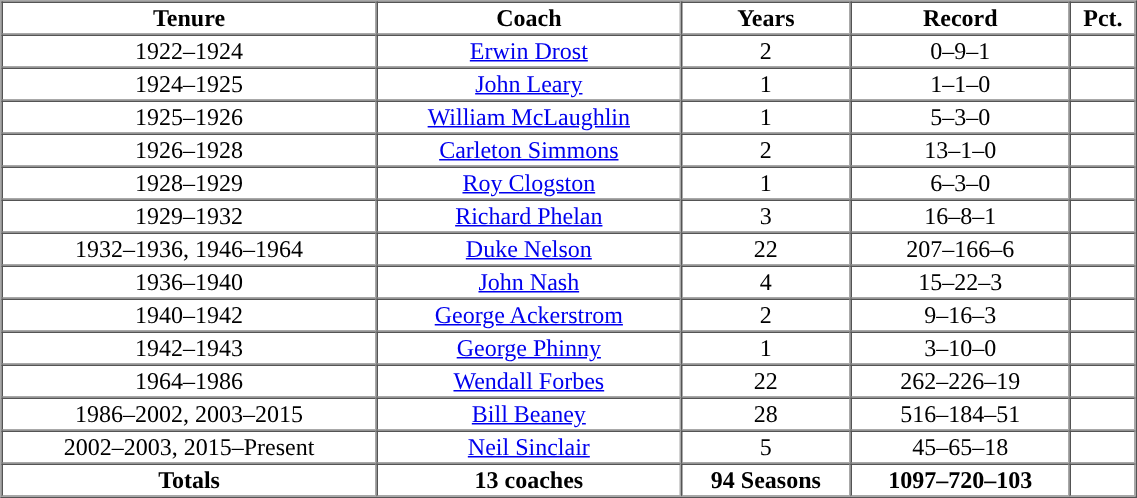<table cellpadding="1" border="1" cellspacing="0" width="60%">
<tr>
<th>Tenure</th>
<th>Coach</th>
<th>Years</th>
<th>Record</th>
<th>Pct.</th>
</tr>
<tr align="center">
<td>1922–1924</td>
<td><a href='#'>Erwin Drost</a></td>
<td>2</td>
<td>0–9–1</td>
<td></td>
</tr>
<tr align="center">
<td>1924–1925</td>
<td><a href='#'>John Leary</a></td>
<td>1</td>
<td>1–1–0</td>
<td></td>
</tr>
<tr align="center">
<td>1925–1926</td>
<td><a href='#'>William McLaughlin</a></td>
<td>1</td>
<td>5–3–0</td>
<td></td>
</tr>
<tr align="center">
<td>1926–1928</td>
<td><a href='#'>Carleton Simmons</a></td>
<td>2</td>
<td>13–1–0</td>
<td></td>
</tr>
<tr align="center">
<td>1928–1929</td>
<td><a href='#'>Roy Clogston</a></td>
<td>1</td>
<td>6–3–0</td>
<td></td>
</tr>
<tr align="center">
<td>1929–1932</td>
<td><a href='#'>Richard Phelan</a></td>
<td>3</td>
<td>16–8–1</td>
<td></td>
</tr>
<tr align="center">
<td>1932–1936, 1946–1964</td>
<td><a href='#'>Duke Nelson</a></td>
<td>22</td>
<td>207–166–6</td>
<td></td>
</tr>
<tr align="center">
<td>1936–1940</td>
<td><a href='#'>John Nash</a></td>
<td>4</td>
<td>15–22–3</td>
<td></td>
</tr>
<tr align="center">
<td>1940–1942</td>
<td><a href='#'>George Ackerstrom</a></td>
<td>2</td>
<td>9–16–3</td>
<td></td>
</tr>
<tr align="center">
<td>1942–1943</td>
<td><a href='#'>George Phinny</a></td>
<td>1</td>
<td>3–10–0</td>
<td></td>
</tr>
<tr align="center">
<td>1964–1986</td>
<td><a href='#'>Wendall Forbes</a></td>
<td>22</td>
<td>262–226–19</td>
<td></td>
</tr>
<tr align="center">
<td>1986–2002, 2003–2015</td>
<td><a href='#'>Bill Beaney</a></td>
<td>28</td>
<td>516–184–51</td>
<td></td>
</tr>
<tr align="center">
<td>2002–2003, 2015–Present</td>
<td><a href='#'>Neil Sinclair</a></td>
<td>5</td>
<td>45–65–18</td>
<td></td>
</tr>
<tr style="text-align:center">
<th>Totals</th>
<th>13 coaches</th>
<th>94 Seasons</th>
<th>1097–720–103</th>
<th></th>
</tr>
</table>
